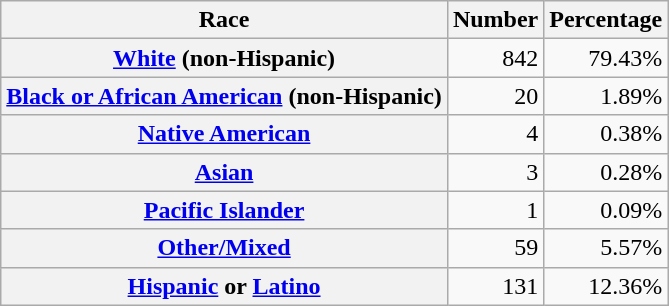<table class="wikitable" style="text-align:right">
<tr>
<th scope="col">Race</th>
<th scope="col">Number</th>
<th scope="col">Percentage</th>
</tr>
<tr>
<th scope="row"><a href='#'>White</a> (non-Hispanic)</th>
<td>842</td>
<td>79.43%</td>
</tr>
<tr>
<th scope="row"><a href='#'>Black or African American</a> (non-Hispanic)</th>
<td>20</td>
<td>1.89%</td>
</tr>
<tr>
<th scope="row"><a href='#'>Native American</a></th>
<td>4</td>
<td>0.38%</td>
</tr>
<tr>
<th scope="row"><a href='#'>Asian</a></th>
<td>3</td>
<td>0.28%</td>
</tr>
<tr>
<th scope="row"><a href='#'>Pacific Islander</a></th>
<td>1</td>
<td>0.09%</td>
</tr>
<tr>
<th scope="row"><a href='#'>Other/Mixed</a></th>
<td>59</td>
<td>5.57%</td>
</tr>
<tr>
<th scope="row"><a href='#'>Hispanic</a> or <a href='#'>Latino</a></th>
<td>131</td>
<td>12.36%</td>
</tr>
</table>
